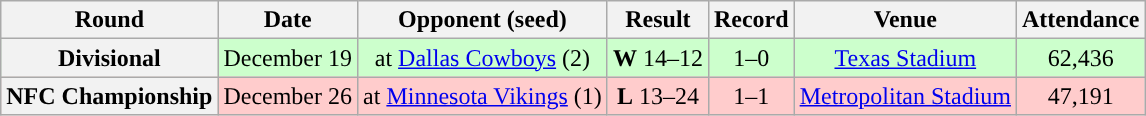<table class="wikitable" style="text-align:center">
<tr>
<th>Round</th>
<th>Date</th>
<th>Opponent (seed)</th>
<th>Result</th>
<th>Record</th>
<th>Venue</th>
<th>Attendance</th>
</tr>
<tr style="background:#cfc">
<th>Divisional</th>
<td>December 19</td>
<td>at <a href='#'>Dallas Cowboys</a> (2)</td>
<td><strong>W</strong> 14–12</td>
<td>1–0</td>
<td><a href='#'>Texas Stadium</a></td>
<td>62,436</td>
</tr>
<tr style="background:#fcc">
<th>NFC Championship</th>
<td>December 26</td>
<td>at <a href='#'>Minnesota Vikings</a> (1)</td>
<td><strong>L</strong> 13–24</td>
<td>1–1</td>
<td><a href='#'>Metropolitan Stadium</a></td>
<td>47,191</td>
</tr>
</table>
